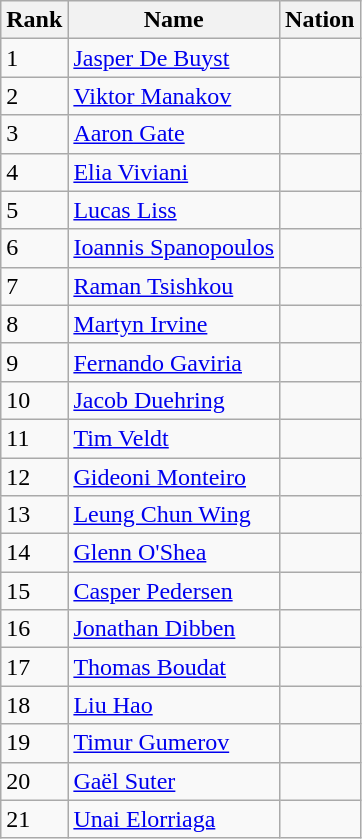<table class="wikitable sortable" style="text-align:left">
<tr>
<th>Rank</th>
<th>Name</th>
<th>Nation</th>
</tr>
<tr>
<td>1</td>
<td><a href='#'>Jasper De Buyst</a></td>
<td></td>
</tr>
<tr>
<td>2</td>
<td><a href='#'>Viktor Manakov</a></td>
<td></td>
</tr>
<tr>
<td>3</td>
<td><a href='#'>Aaron Gate</a></td>
<td></td>
</tr>
<tr>
<td>4</td>
<td><a href='#'>Elia Viviani</a></td>
<td></td>
</tr>
<tr>
<td>5</td>
<td><a href='#'>Lucas Liss</a></td>
<td></td>
</tr>
<tr>
<td>6</td>
<td><a href='#'>Ioannis Spanopoulos</a></td>
<td></td>
</tr>
<tr>
<td>7</td>
<td><a href='#'>Raman Tsishkou</a></td>
<td></td>
</tr>
<tr>
<td>8</td>
<td><a href='#'>Martyn Irvine</a></td>
<td></td>
</tr>
<tr>
<td>9</td>
<td><a href='#'>Fernando Gaviria</a></td>
<td></td>
</tr>
<tr>
<td>10</td>
<td><a href='#'>Jacob Duehring</a></td>
<td></td>
</tr>
<tr>
<td>11</td>
<td><a href='#'>Tim Veldt</a></td>
<td></td>
</tr>
<tr>
<td>12</td>
<td><a href='#'>Gideoni Monteiro</a></td>
<td></td>
</tr>
<tr>
<td>13</td>
<td><a href='#'>Leung Chun Wing</a></td>
<td></td>
</tr>
<tr>
<td>14</td>
<td><a href='#'>Glenn O'Shea</a></td>
<td></td>
</tr>
<tr>
<td>15</td>
<td><a href='#'>Casper Pedersen</a></td>
<td></td>
</tr>
<tr>
<td>16</td>
<td><a href='#'>Jonathan Dibben</a></td>
<td></td>
</tr>
<tr>
<td>17</td>
<td><a href='#'>Thomas Boudat</a></td>
<td></td>
</tr>
<tr>
<td>18</td>
<td><a href='#'>Liu Hao</a></td>
<td></td>
</tr>
<tr>
<td>19</td>
<td><a href='#'>Timur Gumerov</a></td>
<td></td>
</tr>
<tr>
<td>20</td>
<td><a href='#'>Gaël Suter</a></td>
<td></td>
</tr>
<tr>
<td>21</td>
<td><a href='#'>Unai Elorriaga</a></td>
<td></td>
</tr>
</table>
